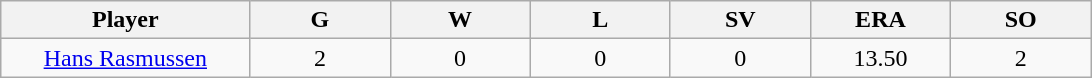<table class="wikitable sortable">
<tr>
<th bgcolor="#DDDDFF" width="16%">Player</th>
<th bgcolor="#DDDDFF" width="9%">G</th>
<th bgcolor="#DDDDFF" width="9%">W</th>
<th bgcolor="#DDDDFF" width="9%">L</th>
<th bgcolor="#DDDDFF" width="9%">SV</th>
<th bgcolor="#DDDDFF" width="9%">ERA</th>
<th bgcolor="#DDDDFF" width="9%">SO</th>
</tr>
<tr align="center">
<td><a href='#'>Hans Rasmussen</a></td>
<td>2</td>
<td>0</td>
<td>0</td>
<td>0</td>
<td>13.50</td>
<td>2</td>
</tr>
</table>
